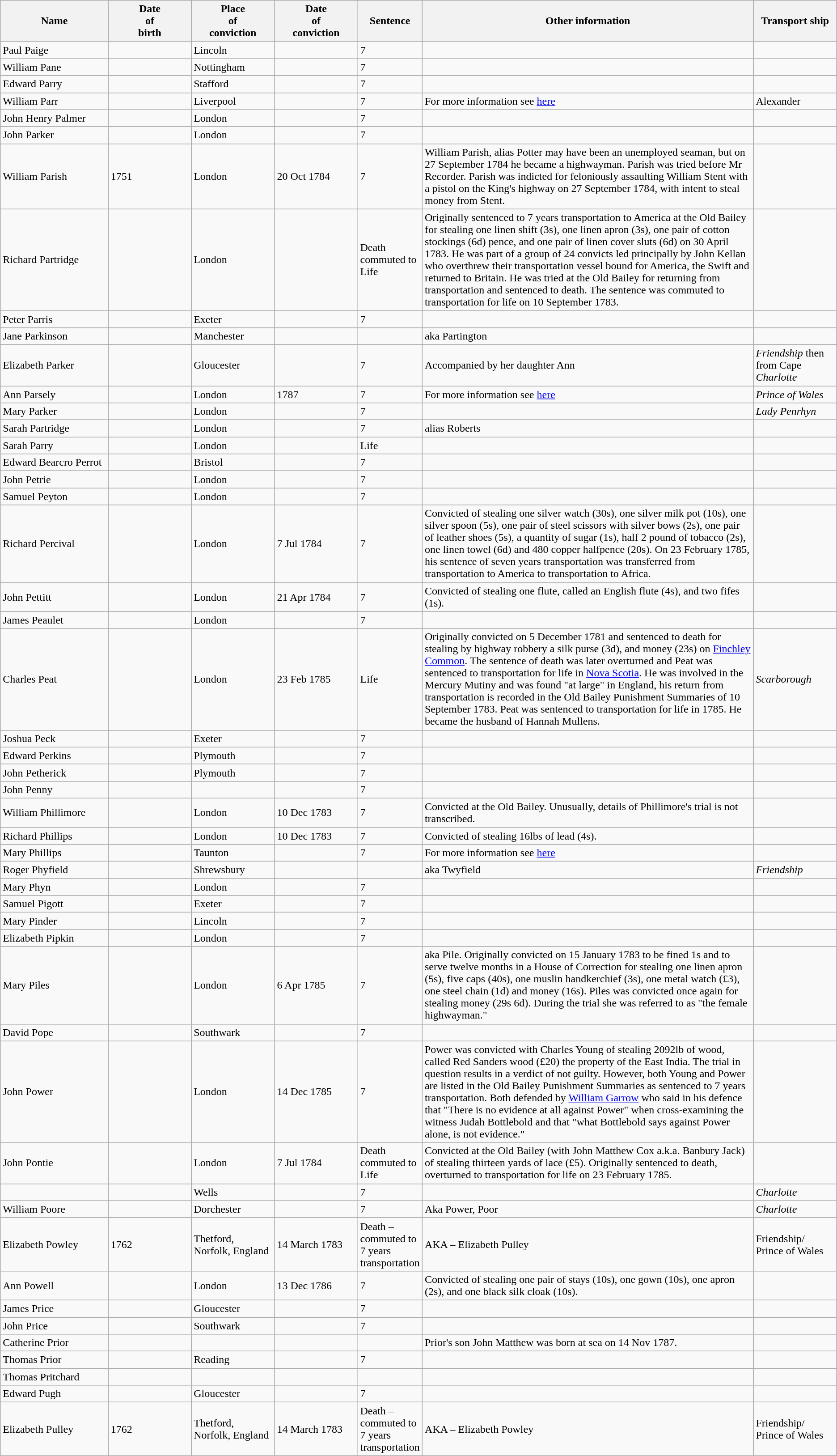<table class="wikitable sortable plainrowheaders" style="width=1024px;">
<tr>
<th style="width: 13%;">Name</th>
<th style="width: 10%;">Date<br>of<br>birth</th>
<th style="width: 10%;">Place<br>of<br>conviction</th>
<th style="width: 10%;">Date<br>of<br>conviction</th>
<th style="width: 7%;">Sentence</th>
<th style="width: 40%;">Other information</th>
<th style="width: 10%;">Transport ship</th>
</tr>
<tr>
<td data-sort-value="PAIGE, Paul">Paul Paige</td>
<td></td>
<td>Lincoln</td>
<td></td>
<td>7</td>
<td></td>
<td></td>
</tr>
<tr>
<td data-sort-value="PANE, William">William Pane</td>
<td></td>
<td>Nottingham</td>
<td></td>
<td>7</td>
<td></td>
<td></td>
</tr>
<tr>
<td data-sort-value="PARRY, Edward">Edward Parry</td>
<td></td>
<td>Stafford</td>
<td></td>
<td>7</td>
<td></td>
<td></td>
</tr>
<tr>
<td data-sort-value="PARR, William">William Parr</td>
<td></td>
<td>Liverpool</td>
<td></td>
<td>7</td>
<td>For more information see <a href='#'>here</a></td>
<td>Alexander</td>
</tr>
<tr>
<td data-sort-value="PALMER, John Henry">John Henry Palmer</td>
<td></td>
<td>London</td>
<td></td>
<td>7</td>
<td></td>
<td></td>
</tr>
<tr>
<td data-sort-value="PARKER, John">John Parker</td>
<td></td>
<td>London</td>
<td></td>
<td>7</td>
<td></td>
<td></td>
</tr>
<tr>
<td data-sort-value="PARISH, William">William Parish</td>
<td>1751</td>
<td>London</td>
<td>20 Oct 1784</td>
<td>7</td>
<td>William Parish, alias Potter may have been an unemployed seaman, but on 27 September 1784 he became a highwayman. Parish was tried before Mr Recorder. Parish was indicted for feloniously assaulting William Stent with a pistol on the King's highway on 27 September 1784, with intent to steal money from Stent.</td>
<td></td>
</tr>
<tr>
<td data-sort-value="PARTRIDGE, Richard">Richard Partridge</td>
<td></td>
<td>London</td>
<td></td>
<td>Death commuted to Life</td>
<td>Originally sentenced to 7 years transportation to America at the Old Bailey for stealing one linen shift (3s), one linen apron (3s), one pair of cotton stockings (6d) pence, and one pair of linen cover sluts (6d) on 30 April 1783. He was part of a group of 24 convicts led principally by John Kellan who overthrew their transportation vessel bound for America, the Swift and returned to Britain. He was tried at the Old Bailey for returning from transportation and sentenced to death. The sentence was commuted to transportation for life on 10 September 1783.</td>
<td></td>
</tr>
<tr>
<td data-sort-value="PARRIS, Peter">Peter Parris</td>
<td></td>
<td>Exeter</td>
<td></td>
<td>7</td>
<td></td>
<td></td>
</tr>
<tr>
<td data-sort-value="PARKINSON, Jane">Jane Parkinson</td>
<td></td>
<td>Manchester</td>
<td></td>
<td></td>
<td>aka Partington</td>
<td></td>
</tr>
<tr>
<td data-sort-value="PARKER, Elizabeth">Elizabeth Parker</td>
<td></td>
<td>Gloucester</td>
<td></td>
<td>7</td>
<td>Accompanied by her daughter Ann</td>
<td><em>Friendship</em> then from Cape <em>Charlotte</em></td>
</tr>
<tr>
<td data-sort-value="PARSELY, Ann">Ann Parsely</td>
<td></td>
<td>London</td>
<td>1787</td>
<td>7</td>
<td>For more information see <a href='#'>here</a></td>
<td><em>Prince of Wales</em></td>
</tr>
<tr>
<td data-sort-value="Parker, Mary">Mary Parker</td>
<td></td>
<td>London</td>
<td></td>
<td>7</td>
<td></td>
<td><em>Lady Penrhyn</em></td>
</tr>
<tr>
<td data-sort-value="PARTRIDGE, Sarah">Sarah Partridge</td>
<td></td>
<td>London</td>
<td></td>
<td>7</td>
<td>alias Roberts</td>
<td></td>
</tr>
<tr>
<td data-sort-value="PARRY, Sarah">Sarah Parry</td>
<td></td>
<td>London</td>
<td></td>
<td>Life</td>
<td></td>
<td></td>
</tr>
<tr>
<td data-sort-value="PERROT, Edward Bearcro">Edward Bearcro Perrot</td>
<td></td>
<td>Bristol</td>
<td></td>
<td>7</td>
<td></td>
<td></td>
</tr>
<tr>
<td data-sort-value="PETRIE, John">John Petrie</td>
<td></td>
<td>London</td>
<td></td>
<td>7</td>
<td></td>
<td></td>
</tr>
<tr>
<td data-sort-value="PEYTON, Samuel">Samuel Peyton</td>
<td></td>
<td>London</td>
<td></td>
<td>7</td>
<td></td>
<td></td>
</tr>
<tr>
<td data-sort-value="PERCIVAL, Richard">Richard Percival</td>
<td></td>
<td>London</td>
<td>7 Jul 1784</td>
<td>7</td>
<td>Convicted of stealing one silver watch (30s), one silver milk pot (10s), one silver spoon (5s), one pair of steel scissors with silver bows (2s), one pair of leather shoes (5s), a quantity of sugar (1s), half 2 pound of tobacco (2s), one linen towel (6d) and 480 copper halfpence (20s). On 23 February 1785, his sentence of seven years transportation was transferred from transportation to America to transportation to Africa.</td>
<td></td>
</tr>
<tr>
<td data-sort-value="PETTITT, John">John Pettitt</td>
<td></td>
<td>London</td>
<td>21 Apr 1784</td>
<td>7</td>
<td>Convicted of stealing one flute, called an English flute (4s), and two fifes (1s).</td>
<td></td>
</tr>
<tr>
<td data-sort-value="PEAULET, James">James Peaulet</td>
<td></td>
<td>London</td>
<td></td>
<td>7</td>
<td></td>
<td></td>
</tr>
<tr>
<td data-sort-value="PEAT, Charles">Charles Peat</td>
<td></td>
<td>London</td>
<td>23 Feb 1785</td>
<td>Life</td>
<td>Originally convicted on 5 December 1781 and sentenced to death for stealing by highway robbery a silk purse (3d), and money (23s) on <a href='#'>Finchley Common</a>. The sentence of death was later overturned and Peat was sentenced to transportation for life in <a href='#'>Nova Scotia</a>. He was involved in the Mercury Mutiny and was found "at large" in England, his return from transportation is recorded in the Old Bailey Punishment Summaries of 10 September 1783. Peat was sentenced to transportation for life in 1785. He became the husband of Hannah Mullens.</td>
<td><em>Scarborough</em></td>
</tr>
<tr>
<td data-sort-value="PECK, Joshua">Joshua Peck</td>
<td></td>
<td>Exeter</td>
<td></td>
<td>7</td>
<td></td>
<td></td>
</tr>
<tr>
<td data-sort-value="PERKINS, Edward">Edward Perkins</td>
<td></td>
<td>Plymouth</td>
<td></td>
<td>7</td>
<td></td>
<td></td>
</tr>
<tr>
<td data-sort-value="PETHERICK, John">John Petherick</td>
<td></td>
<td>Plymouth</td>
<td></td>
<td>7</td>
<td></td>
<td></td>
</tr>
<tr>
<td data-sort-value="PENNY, John">John Penny</td>
<td></td>
<td></td>
<td></td>
<td>7</td>
<td></td>
<td></td>
</tr>
<tr>
<td data-sort-value="PHILLIMORE, William">William Phillimore</td>
<td></td>
<td>London</td>
<td>10 Dec 1783</td>
<td>7</td>
<td>Convicted at the Old Bailey. Unusually, details of Phillimore's trial is not transcribed.</td>
<td></td>
</tr>
<tr>
<td data-sort-value="PHILLIPS, Richard">Richard Phillips</td>
<td></td>
<td>London</td>
<td>10 Dec 1783</td>
<td>7</td>
<td>Convicted of stealing 16lbs of lead (4s).</td>
<td></td>
</tr>
<tr>
<td data-sort-value="Phillips, Mary">Mary Phillips</td>
<td></td>
<td>Taunton</td>
<td></td>
<td>7</td>
<td>For more information see <a href='#'>here</a></td>
<td></td>
</tr>
<tr>
<td data-sort-value="PHYFIELD, Roger">Roger Phyfield</td>
<td></td>
<td>Shrewsbury</td>
<td></td>
<td></td>
<td>aka Twyfield</td>
<td><em>Friendship</em></td>
</tr>
<tr>
<td data-sort-value="Phyn, Mary">Mary Phyn</td>
<td></td>
<td>London</td>
<td></td>
<td>7</td>
<td></td>
<td></td>
</tr>
<tr>
<td data-sort-value="Pigott, Samuel">Samuel Pigott</td>
<td></td>
<td>Exeter</td>
<td></td>
<td>7</td>
<td></td>
<td></td>
</tr>
<tr>
<td data-sort-value="Pinder, Mary">Mary Pinder</td>
<td></td>
<td>Lincoln</td>
<td></td>
<td>7</td>
<td></td>
<td></td>
</tr>
<tr>
<td data-sort-value="Pipkin, Elizabeth">Elizabeth Pipkin</td>
<td></td>
<td>London</td>
<td></td>
<td>7</td>
<td></td>
<td></td>
</tr>
<tr>
<td data-sort-value="Piles, Mary">Mary Piles</td>
<td></td>
<td>London</td>
<td>6 Apr 1785</td>
<td>7</td>
<td>aka Pile. Originally convicted on 15 January 1783 to be fined 1s and to serve twelve months in a House of Correction for stealing one linen apron (5s), five caps (40s), one muslin handkerchief (3s), one metal watch (£3), one steel chain (1d) and money (16s). Piles was convicted once again for stealing money (29s 6d). During the trial she was referred to as "the female highwayman."</td>
<td></td>
</tr>
<tr>
<td data-sort-value="POPE, David">David Pope</td>
<td></td>
<td>Southwark</td>
<td></td>
<td>7</td>
<td></td>
<td></td>
</tr>
<tr>
<td data-sort-value="POWER, John">John Power</td>
<td></td>
<td>London</td>
<td>14 Dec 1785</td>
<td>7</td>
<td>Power was convicted with Charles Young of stealing 2092lb of wood, called Red Sanders wood (£20) the property of the East India. The trial in question results in a verdict of not guilty. However, both Young and Power are listed in the Old Bailey Punishment Summaries as sentenced to 7 years transportation. Both defended by <a href='#'>William Garrow</a> who said in his defence that "There is no evidence at all against Power" when cross-examining the witness Judah Bottlebold and that "what Bottlebold says against Power alone, is not evidence."</td>
<td></td>
</tr>
<tr>
<td data-sort-value="PONTIE, John">John Pontie</td>
<td></td>
<td>London</td>
<td>7 Jul 1784</td>
<td>Death commuted to Life</td>
<td>Convicted at the Old Bailey (with John Matthew Cox a.k.a. Banbury Jack) of stealing thirteen yards of lace (£5). Originally sentenced to death, overturned to transportation for life on 23 February 1785.</td>
<td></td>
</tr>
<tr>
<td data-sort-value="POOLE, Jane"></td>
<td></td>
<td>Wells</td>
<td></td>
<td>7</td>
<td></td>
<td><em>Charlotte</em></td>
</tr>
<tr>
<td data-sort-value="POORE, William">William Poore</td>
<td></td>
<td>Dorchester</td>
<td></td>
<td>7</td>
<td>Aka Power, Poor</td>
<td><em>Charlotte</em></td>
</tr>
<tr>
<td data-sort-value="POWLEY, Elizabeth">Elizabeth Powley</td>
<td>1762</td>
<td>Thetford, Norfolk, England</td>
<td>14 March 1783</td>
<td>Death – commuted to 7 years transportation</td>
<td>AKA – Elizabeth Pulley</td>
<td>Friendship/ Prince of Wales</td>
</tr>
<tr>
<td data-sort-value="POWELL, Ann">Ann Powell</td>
<td></td>
<td>London</td>
<td>13 Dec 1786</td>
<td>7</td>
<td>Convicted of stealing one pair of stays (10s), one gown (10s), one apron (2s), and one black silk cloak (10s).</td>
<td></td>
</tr>
<tr>
<td data-sort-value="PRICE, James">James Price</td>
<td></td>
<td>Gloucester</td>
<td></td>
<td>7</td>
<td></td>
<td></td>
</tr>
<tr>
<td data-sort-value="Price, John">John Price</td>
<td></td>
<td>Southwark</td>
<td></td>
<td>7</td>
<td></td>
<td></td>
</tr>
<tr>
<td data-sort-value="PRIOR, Paul">Catherine Prior</td>
<td></td>
<td></td>
<td></td>
<td></td>
<td>Prior's son John Matthew was born at sea on 14 Nov 1787.</td>
<td></td>
</tr>
<tr>
<td data-sort-value="Prior, Thomas">Thomas Prior</td>
<td></td>
<td>Reading</td>
<td></td>
<td>7</td>
<td></td>
<td></td>
</tr>
<tr>
<td data-sort-value="PRITCHARD, Thomas">Thomas Pritchard</td>
<td></td>
<td></td>
<td></td>
<td></td>
<td></td>
<td></td>
</tr>
<tr>
<td data-sort-value="PUGH, Edward">Edward Pugh</td>
<td></td>
<td>Gloucester</td>
<td></td>
<td>7</td>
<td></td>
<td></td>
</tr>
<tr>
<td data-sort-value="PULLEY, Elizabeth">Elizabeth Pulley</td>
<td>1762</td>
<td>Thetford, Norfolk, England</td>
<td>14 March 1783</td>
<td>Death – commuted to 7 years transportation</td>
<td>AKA – Elizabeth Powley</td>
<td>Friendship/ Prince of Wales</td>
</tr>
</table>
